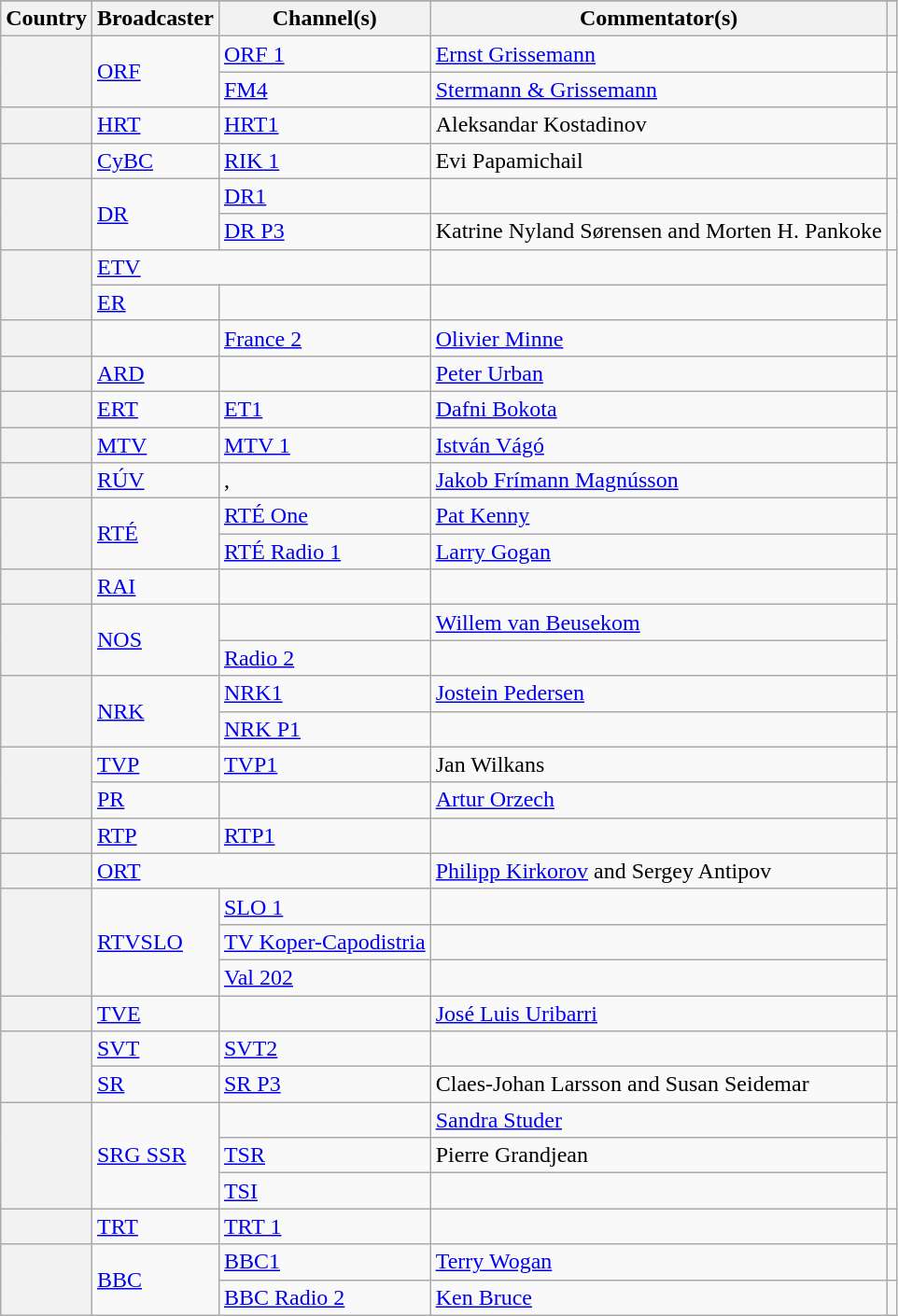<table class="wikitable plainrowheaders sticky-header">
<tr>
</tr>
<tr>
<th scope="col">Country</th>
<th scope="col">Broadcaster</th>
<th scope="col">Channel(s)</th>
<th scope="col">Commentator(s)</th>
<th scope="col"></th>
</tr>
<tr>
<th scope="rowgroup" rowspan="2"></th>
<td rowspan="2"><a href='#'>ORF</a></td>
<td><a href='#'>ORF 1</a></td>
<td><a href='#'>Ernst Grissemann</a></td>
<td style="text-align:center"></td>
</tr>
<tr>
<td><a href='#'>FM4</a></td>
<td><a href='#'>Stermann & Grissemann</a></td>
<td style="text-align:center"></td>
</tr>
<tr>
<th scope="row"></th>
<td><a href='#'>HRT</a></td>
<td><a href='#'>HRT1</a></td>
<td>Aleksandar Kostadinov</td>
<td style="text-align:center"></td>
</tr>
<tr>
<th scope="row"></th>
<td><a href='#'>CyBC</a></td>
<td><a href='#'>RIK 1</a></td>
<td>Evi Papamichail</td>
<td style="text-align:center"></td>
</tr>
<tr>
<th scope="rowgroup" rowspan="2"></th>
<td rowspan="2"><a href='#'>DR</a></td>
<td><a href='#'>DR1</a></td>
<td></td>
<td rowspan="2" style="text-align:center"></td>
</tr>
<tr>
<td><a href='#'>DR P3</a></td>
<td>Katrine Nyland Sørensen and Morten H. Pankoke</td>
</tr>
<tr>
<th scope="rowgroup" rowspan="2"></th>
<td colspan="2"><a href='#'>ETV</a></td>
<td></td>
<td rowspan="2" style="text-align:center"></td>
</tr>
<tr>
<td><a href='#'>ER</a></td>
<td></td>
<td></td>
</tr>
<tr>
<th scope="row"></th>
<td></td>
<td><a href='#'>France 2</a></td>
<td><a href='#'>Olivier Minne</a></td>
<td style="text-align:center"></td>
</tr>
<tr>
<th scope="row"></th>
<td><a href='#'>ARD</a></td>
<td></td>
<td><a href='#'>Peter Urban</a></td>
<td style="text-align:center"></td>
</tr>
<tr>
<th scope="row"></th>
<td><a href='#'>ERT</a></td>
<td><a href='#'>ET1</a></td>
<td><a href='#'>Dafni Bokota</a></td>
<td style="text-align:center"></td>
</tr>
<tr>
<th scope="row"></th>
<td><a href='#'>MTV</a></td>
<td><a href='#'>MTV 1</a></td>
<td><a href='#'>István Vágó</a></td>
<td style="text-align:center"></td>
</tr>
<tr>
<th scope="row"></th>
<td><a href='#'>RÚV</a></td>
<td>, </td>
<td><a href='#'>Jakob Frímann Magnússon</a></td>
<td style="text-align:center"></td>
</tr>
<tr>
<th scope="rowgroup" rowspan="2"></th>
<td rowspan="2"><a href='#'>RTÉ</a></td>
<td><a href='#'>RTÉ One</a></td>
<td><a href='#'>Pat Kenny</a></td>
<td style="text-align:center"></td>
</tr>
<tr>
<td><a href='#'>RTÉ Radio 1</a></td>
<td><a href='#'>Larry Gogan</a></td>
<td style="text-align:center"></td>
</tr>
<tr>
<th scope="row"></th>
<td><a href='#'>RAI</a></td>
<td></td>
<td></td>
<td style="text-align:center"></td>
</tr>
<tr>
<th scope="rowgroup" rowspan="2"></th>
<td rowspan="2"><a href='#'>NOS</a></td>
<td></td>
<td><a href='#'>Willem van Beusekom</a></td>
<td style="text-align:center" rowspan="2"></td>
</tr>
<tr>
<td><a href='#'>Radio 2</a></td>
<td></td>
</tr>
<tr>
<th scope="rowgroup" rowspan="2"></th>
<td rowspan="2"><a href='#'>NRK</a></td>
<td><a href='#'>NRK1</a></td>
<td><a href='#'>Jostein Pedersen</a></td>
<td style="text-align:center"></td>
</tr>
<tr>
<td><a href='#'>NRK P1</a></td>
<td></td>
<td style="text-align:center"></td>
</tr>
<tr>
<th scope="rowgroup" rowspan="2"></th>
<td><a href='#'>TVP</a></td>
<td><a href='#'>TVP1</a></td>
<td>Jan Wilkans</td>
<td style="text-align:center"></td>
</tr>
<tr>
<td><a href='#'>PR</a></td>
<td></td>
<td><a href='#'>Artur Orzech</a></td>
<td style="text-align:center"></td>
</tr>
<tr>
<th scope="row"></th>
<td><a href='#'>RTP</a></td>
<td><a href='#'>RTP1</a></td>
<td></td>
<td style="text-align:center"></td>
</tr>
<tr>
<th scope="row"></th>
<td colspan="2"><a href='#'>ORT</a></td>
<td><a href='#'>Philipp Kirkorov</a> and Sergey Antipov</td>
<td style="text-align:center"></td>
</tr>
<tr>
<th scope="rowgroup" rowspan="3"></th>
<td rowspan="3"><a href='#'>RTVSLO</a></td>
<td><a href='#'>SLO 1</a></td>
<td></td>
<td rowspan="3" style="text-align:center"></td>
</tr>
<tr>
<td><a href='#'>TV Koper-Capodistria</a></td>
<td></td>
</tr>
<tr>
<td><a href='#'>Val 202</a></td>
<td></td>
</tr>
<tr>
<th scope="row"></th>
<td><a href='#'>TVE</a></td>
<td></td>
<td><a href='#'>José Luis Uribarri</a></td>
<td style="text-align:center"></td>
</tr>
<tr>
<th scope="rowgroup" rowspan="2"></th>
<td><a href='#'>SVT</a></td>
<td><a href='#'>SVT2</a></td>
<td></td>
<td style="text-align:center"></td>
</tr>
<tr>
<td><a href='#'>SR</a></td>
<td><a href='#'>SR P3</a></td>
<td>Claes-Johan Larsson and Susan Seidemar</td>
<td style="text-align:center"></td>
</tr>
<tr>
<th scope="rowgroup" rowspan="3"></th>
<td rowspan="3"><a href='#'>SRG SSR</a></td>
<td></td>
<td><a href='#'>Sandra Studer</a></td>
<td style="text-align:center"></td>
</tr>
<tr>
<td><a href='#'>TSR</a></td>
<td>Pierre Grandjean</td>
<td rowspan="2" style="text-align:center"></td>
</tr>
<tr>
<td><a href='#'>TSI</a></td>
<td></td>
</tr>
<tr>
<th scope="row"></th>
<td><a href='#'>TRT</a></td>
<td><a href='#'>TRT 1</a></td>
<td></td>
<td style="text-align:center"></td>
</tr>
<tr>
<th scope="rowgroup" rowspan="2"></th>
<td rowspan="2"><a href='#'>BBC</a></td>
<td><a href='#'>BBC1</a></td>
<td><a href='#'>Terry Wogan</a></td>
<td style="text-align:center"></td>
</tr>
<tr>
<td><a href='#'>BBC Radio 2</a></td>
<td><a href='#'>Ken Bruce</a></td>
<td style="text-align:center"></td>
</tr>
</table>
